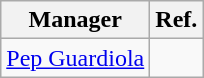<table class="wikitable">
<tr>
<th>Manager</th>
<th>Ref.</th>
</tr>
<tr>
<td> <a href='#'>Pep Guardiola</a></td>
<td></td>
</tr>
</table>
